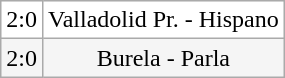<table class="wikitable">
<tr align=center bgcolor=white>
<td>2:0</td>
<td>Valladolid Pr. - Hispano</td>
</tr>
<tr align=center bgcolor=#F5F5F5>
<td>2:0</td>
<td>Burela - Parla</td>
</tr>
</table>
